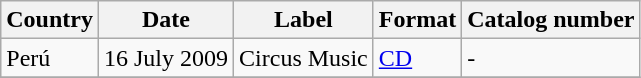<table class="wikitable">
<tr>
<th>Country</th>
<th>Date</th>
<th>Label</th>
<th>Format</th>
<th>Catalog number</th>
</tr>
<tr>
<td>Perú</td>
<td>16 July 2009</td>
<td>Circus Music</td>
<td><a href='#'>CD</a></td>
<td>-</td>
</tr>
<tr>
</tr>
</table>
